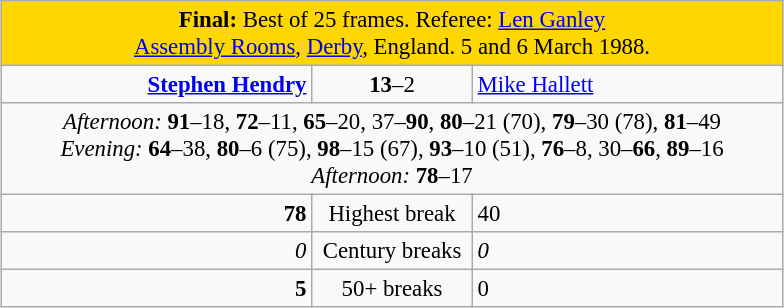<table class="wikitable" style="font-size: 95%; margin: 1em auto 1em auto;">
<tr>
<td colspan="3" align="center" bgcolor="#ffd700"><strong>Final:</strong> Best of 25 frames. Referee: <a href='#'>Len Ganley</a> <br><a href='#'>Assembly Rooms</a>, <a href='#'>Derby</a>, England. 5 and 6 March 1988.</td>
</tr>
<tr>
<td width="200" align="right"><strong><a href='#'>Stephen Hendry</a></strong> <br></td>
<td width="100" align="center"><strong>13</strong>–2</td>
<td width="200"><a href='#'>Mike Hallett</a> <br></td>
</tr>
<tr>
<td colspan="3" align="center" style="font-size: 100%"><em>Afternoon:</em> <strong>91</strong>–18, <strong>72</strong>–11, <strong>65</strong>–20, 37–<strong>90</strong>, <strong>80</strong>–21 (70), <strong>79</strong>–30 (78), <strong>81</strong>–49 <br><em>Evening:</em> <strong>64</strong>–38, <strong>80</strong>–6 (75), <strong>98</strong>–15 (67), <strong>93</strong>–10 (51), <strong>76</strong>–8, 30–<strong>66</strong>, <strong>89</strong>–16 <br><em>Afternoon:</em> <strong>78</strong>–17</td>
</tr>
<tr>
<td align="right"><strong>78</strong></td>
<td align="center">Highest break</td>
<td align="left">40</td>
</tr>
<tr>
<td align="right"><em>0</em></td>
<td align="center">Century breaks</td>
<td align="left"><em>0</em></td>
</tr>
<tr>
<td align="right"><strong>5</strong></td>
<td align="center">50+ breaks</td>
<td align="left">0</td>
</tr>
</table>
